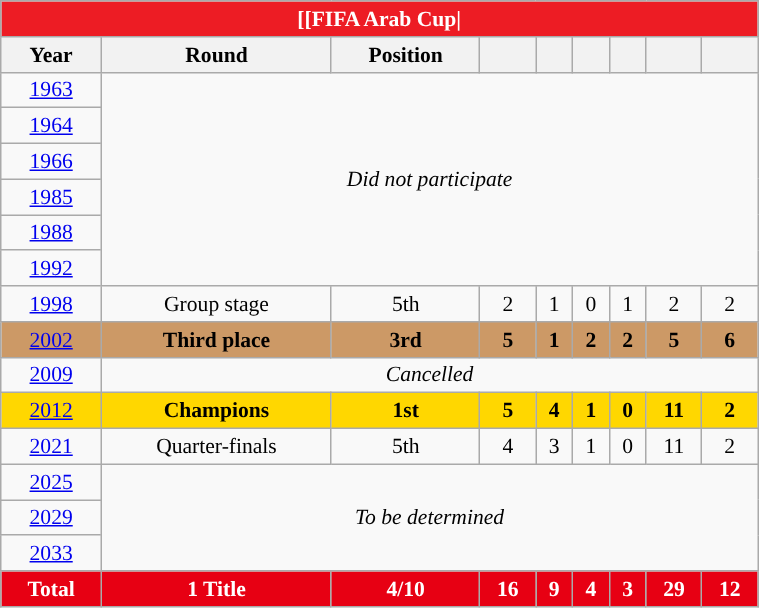<table class="wikitable" class="wikitable" style="font-size:90%; text-align:center; width:40%">
<tr>
<th colspan="9" style="background:#ED1C24; color:white; ">[[FIFA Arab Cup|</th>
</tr>
<tr>
<th>Year</th>
<th>Round</th>
<th>Position</th>
<th></th>
<th></th>
<th></th>
<th></th>
<th></th>
<th></th>
</tr>
<tr>
<td> <a href='#'>1963</a></td>
<td colspan=8 rowspan=6><em>Did not participate</em></td>
</tr>
<tr>
<td> <a href='#'>1964</a></td>
</tr>
<tr>
<td> <a href='#'>1966</a></td>
</tr>
<tr>
<td> <a href='#'>1985</a></td>
</tr>
<tr>
<td> <a href='#'>1988</a></td>
</tr>
<tr>
<td> <a href='#'>1992</a></td>
</tr>
<tr>
<td> <a href='#'>1998</a></td>
<td>Group stage</td>
<td>5th</td>
<td>2</td>
<td>1</td>
<td>0</td>
<td>1</td>
<td>2</td>
<td>2</td>
</tr>
<tr style="background:#c96;">
<td> <a href='#'>2002</a></td>
<td><strong>Third place</strong></td>
<td><strong>3rd</strong></td>
<td><strong>5</strong></td>
<td><strong>1</strong></td>
<td><strong>2</strong></td>
<td><strong>2</strong></td>
<td><strong>5</strong></td>
<td><strong>6</strong></td>
</tr>
<tr>
<td> <a href='#'>2009</a></td>
<td colspan=8><em>Cancelled</em></td>
</tr>
<tr style="background:Gold;">
<td> <a href='#'>2012</a></td>
<td><strong>Champions</strong></td>
<td><strong>1st</strong></td>
<td><strong>5</strong></td>
<td><strong>4</strong></td>
<td><strong>1</strong></td>
<td><strong>0</strong></td>
<td><strong>11</strong></td>
<td><strong>2</strong></td>
</tr>
<tr>
<td> <a href='#'>2021</a></td>
<td>Quarter-finals</td>
<td>5th</td>
<td>4</td>
<td>3</td>
<td>1</td>
<td>0</td>
<td>11</td>
<td>2</td>
</tr>
<tr>
<td> <a href='#'>2025</a></td>
<td colspan=8 rowspan=3><em>To be determined</em></td>
</tr>
<tr>
<td> <a href='#'>2029</a></td>
</tr>
<tr>
<td> <a href='#'>2033</a></td>
</tr>
<tr>
<th style="background:#E70013; color:white;">Total</th>
<th style="background:#E70013; color:white;">1 Title</th>
<th style="background:#E70013; color:white;">4/10</th>
<th style="background:#E70013; color:white;">16</th>
<th style="background:#E70013; color:white;">9</th>
<th style="background:#E70013; color:white;">4</th>
<th style="background:#E70013; color:white;">3</th>
<th style="background:#E70013; color:white;">29</th>
<th style="background:#E70013; color:white;">12</th>
</tr>
</table>
